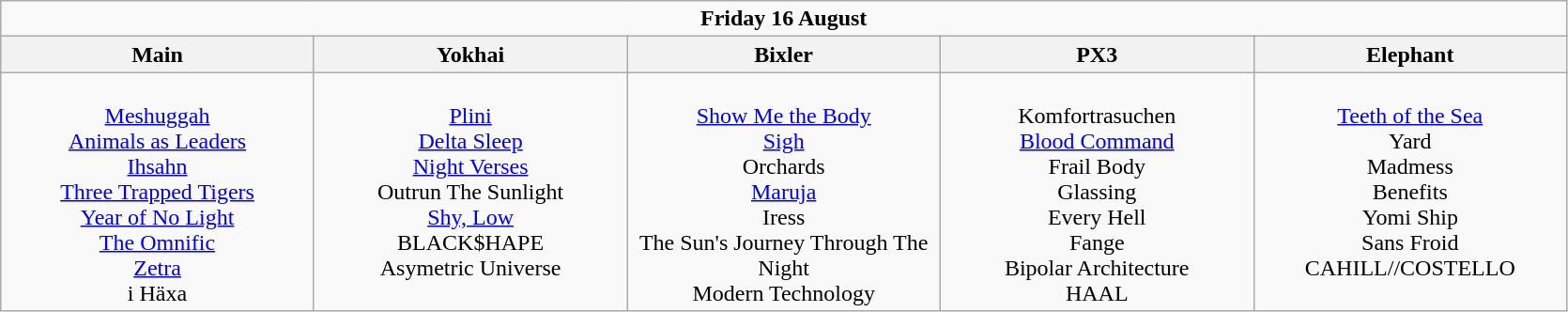<table class="wikitable">
<tr>
<td colspan="5" style="text-align:center;"><strong>Friday 16 August</strong></td>
</tr>
<tr>
<th>Main</th>
<th>Yokhai</th>
<th>Bixler</th>
<th>PX3</th>
<th>Elephant</th>
</tr>
<tr>
<td style="text-align:center; vertical-align:top; width:215px;"><br><a href='#'>Meshuggah</a><br>
<a href='#'>Animals as Leaders</a><br>
<a href='#'>Ihsahn</a><br>
<a href='#'>Three Trapped Tigers</a><br>
<a href='#'>Year of No Light</a><br>
<a href='#'>The Omnific</a><br>
<a href='#'>Zetra</a><br>
i Häxa<br></td>
<td style="text-align:center; vertical-align:top; width:215px;"><br><a href='#'>Plini</a><br>
<a href='#'>Delta Sleep</a><br>
<a href='#'>Night Verses</a><br>
Outrun The Sunlight<br>
<a href='#'>Shy, Low</a><br>
BLACK$HAPE<br>
Asymetric Universe<br></td>
<td style="text-align:center; vertical-align:top; width:215px;"><br><a href='#'>Show Me the Body</a><br>
<a href='#'>Sigh</a><br>
Orchards<br>
<a href='#'>Maruja</a><br>
Iress<br>
The Sun's Journey Through The Night<br>
Modern Technology<br></td>
<td style="text-align:center; vertical-align:top; width:215px;"><br>Komfortrasuchen<br>
<a href='#'>Blood Command</a><br>
Frail Body<br>
Glassing<br>
Every Hell<br>
Fange<br>
Bipolar Architecture<br>
HAAL<br></td>
<td style="text-align:center; vertical-align:top; width:215px;"><br><a href='#'>Teeth of the Sea</a><br>
Yard<br>
Madmess<br>
Benefits<br>
Yomi Ship<br>
Sans Froid<br>
CAHILL//COSTELLO <br></td>
</tr>
</table>
